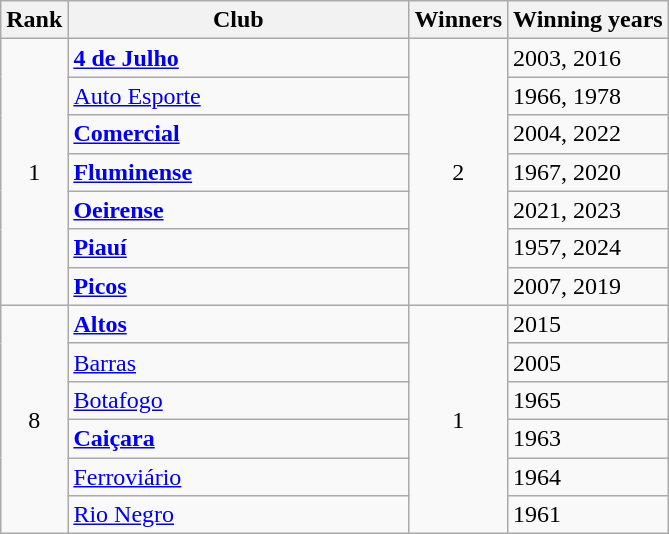<table class="wikitable sortable">
<tr>
<th>Rank</th>
<th style="width:220px">Club</th>
<th>Winners</th>
<th>Winning years</th>
</tr>
<tr>
<td rowspan=7 align="center">1</td>
<td><strong><a href='#'>4 de Julho</a></strong></td>
<td rowspan=7 align="center">2</td>
<td>2003, 2016</td>
</tr>
<tr>
<td><a href='#'>Auto Esporte</a></td>
<td>1966, 1978</td>
</tr>
<tr>
<td><strong><a href='#'>Comercial</a></strong></td>
<td>2004, 2022</td>
</tr>
<tr>
<td><strong><a href='#'>Fluminense</a></strong></td>
<td>1967, 2020</td>
</tr>
<tr>
<td><strong><a href='#'>Oeirense</a></strong></td>
<td>2021, 2023</td>
</tr>
<tr>
<td><strong><a href='#'>Piauí</a></strong></td>
<td>1957, 2024</td>
</tr>
<tr>
<td><strong><a href='#'>Picos</a></strong></td>
<td>2007, 2019</td>
</tr>
<tr>
<td rowspan=6 align="center">8</td>
<td><strong><a href='#'>Altos</a></strong></td>
<td rowspan=6 align="center">1</td>
<td>2015</td>
</tr>
<tr>
<td><a href='#'>Barras</a></td>
<td>2005</td>
</tr>
<tr>
<td><a href='#'>Botafogo</a></td>
<td>1965</td>
</tr>
<tr>
<td><strong><a href='#'>Caiçara</a></strong></td>
<td>1963</td>
</tr>
<tr>
<td><a href='#'>Ferroviário</a></td>
<td>1964</td>
</tr>
<tr>
<td><a href='#'>Rio Negro</a></td>
<td>1961</td>
</tr>
</table>
